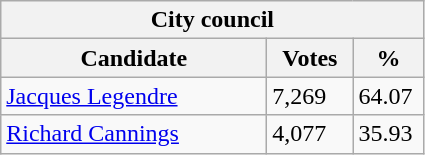<table class="wikitable">
<tr>
<th colspan="3">City council</th>
</tr>
<tr>
<th style="width: 170px">Candidate</th>
<th style="width: 50px">Votes</th>
<th style="width: 40px">%</th>
</tr>
<tr>
<td><a href='#'>Jacques Legendre</a></td>
<td>7,269</td>
<td>64.07</td>
</tr>
<tr>
<td><a href='#'>Richard Cannings</a></td>
<td>4,077</td>
<td>35.93</td>
</tr>
</table>
